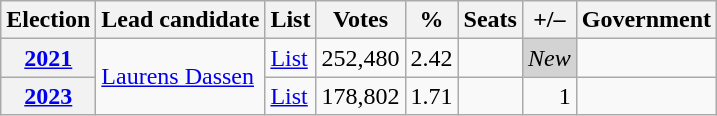<table class="wikitable" style="text-align: right;">
<tr>
<th>Election</th>
<th>Lead candidate</th>
<th>List</th>
<th>Votes</th>
<th>%</th>
<th>Seats</th>
<th>+/–</th>
<th>Government</th>
</tr>
<tr>
<th><a href='#'>2021</a></th>
<td rowspan="2" align="left"><a href='#'>Laurens Dassen</a></td>
<td align="left"><a href='#'>List</a></td>
<td>252,480</td>
<td>2.42</td>
<td></td>
<td bgcolor="lightgrey"><em>New</em></td>
<td></td>
</tr>
<tr>
<th><a href='#'>2023</a></th>
<td align="left"><a href='#'>List</a></td>
<td>178,802</td>
<td>1.71</td>
<td></td>
<td> 1</td>
<td></td>
</tr>
</table>
